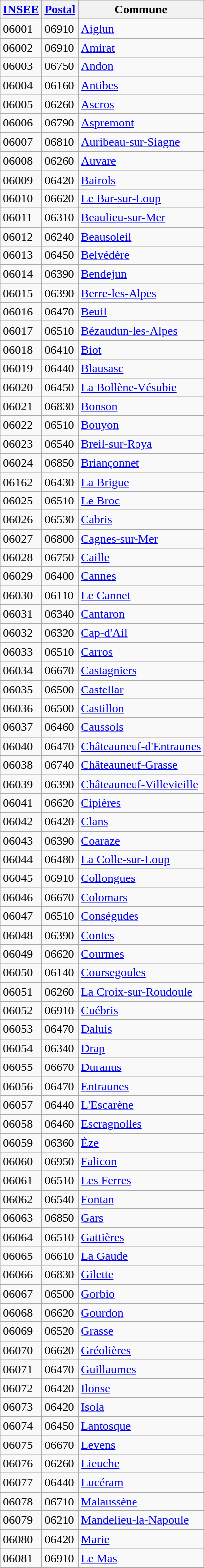<table class="wikitable sortable">
<tr>
<th><a href='#'>INSEE</a></th>
<th><a href='#'>Postal</a></th>
<th>Commune</th>
</tr>
<tr>
<td>06001</td>
<td>06910</td>
<td><a href='#'>Aiglun</a></td>
</tr>
<tr>
<td>06002</td>
<td>06910</td>
<td><a href='#'>Amirat</a></td>
</tr>
<tr>
<td>06003</td>
<td>06750</td>
<td><a href='#'>Andon</a></td>
</tr>
<tr>
<td>06004</td>
<td>06160</td>
<td><a href='#'>Antibes</a></td>
</tr>
<tr>
<td>06005</td>
<td>06260</td>
<td><a href='#'>Ascros</a></td>
</tr>
<tr>
<td>06006</td>
<td>06790</td>
<td><a href='#'>Aspremont</a></td>
</tr>
<tr>
<td>06007</td>
<td>06810</td>
<td><a href='#'>Auribeau-sur-Siagne</a></td>
</tr>
<tr>
<td>06008</td>
<td>06260</td>
<td><a href='#'>Auvare</a></td>
</tr>
<tr>
<td>06009</td>
<td>06420</td>
<td><a href='#'>Bairols</a></td>
</tr>
<tr>
<td>06010</td>
<td>06620</td>
<td><a href='#'>Le Bar-sur-Loup</a></td>
</tr>
<tr>
<td>06011</td>
<td>06310</td>
<td><a href='#'>Beaulieu-sur-Mer</a></td>
</tr>
<tr>
<td>06012</td>
<td>06240</td>
<td><a href='#'>Beausoleil</a></td>
</tr>
<tr>
<td>06013</td>
<td>06450</td>
<td><a href='#'>Belvédère</a></td>
</tr>
<tr>
<td>06014</td>
<td>06390</td>
<td><a href='#'>Bendejun</a></td>
</tr>
<tr>
<td>06015</td>
<td>06390</td>
<td><a href='#'>Berre-les-Alpes</a></td>
</tr>
<tr>
<td>06016</td>
<td>06470</td>
<td><a href='#'>Beuil</a></td>
</tr>
<tr>
<td>06017</td>
<td>06510</td>
<td><a href='#'>Bézaudun-les-Alpes</a></td>
</tr>
<tr>
<td>06018</td>
<td>06410</td>
<td><a href='#'>Biot</a></td>
</tr>
<tr>
<td>06019</td>
<td>06440</td>
<td><a href='#'>Blausasc</a></td>
</tr>
<tr>
<td>06020</td>
<td>06450</td>
<td><a href='#'>La Bollène-Vésubie</a></td>
</tr>
<tr>
<td>06021</td>
<td>06830</td>
<td><a href='#'>Bonson</a></td>
</tr>
<tr>
<td>06022</td>
<td>06510</td>
<td><a href='#'>Bouyon</a></td>
</tr>
<tr>
<td>06023</td>
<td>06540</td>
<td><a href='#'>Breil-sur-Roya</a></td>
</tr>
<tr>
<td>06024</td>
<td>06850</td>
<td><a href='#'>Briançonnet</a></td>
</tr>
<tr>
<td>06162</td>
<td>06430</td>
<td><a href='#'>La Brigue</a></td>
</tr>
<tr>
<td>06025</td>
<td>06510</td>
<td><a href='#'>Le Broc</a></td>
</tr>
<tr>
<td>06026</td>
<td>06530</td>
<td><a href='#'>Cabris</a></td>
</tr>
<tr>
<td>06027</td>
<td>06800</td>
<td><a href='#'>Cagnes-sur-Mer</a></td>
</tr>
<tr>
<td>06028</td>
<td>06750</td>
<td><a href='#'>Caille</a></td>
</tr>
<tr>
<td>06029</td>
<td>06400</td>
<td><a href='#'>Cannes</a></td>
</tr>
<tr>
<td>06030</td>
<td>06110</td>
<td><a href='#'>Le Cannet</a></td>
</tr>
<tr>
<td>06031</td>
<td>06340</td>
<td><a href='#'>Cantaron</a></td>
</tr>
<tr>
<td>06032</td>
<td>06320</td>
<td><a href='#'>Cap-d'Ail</a></td>
</tr>
<tr>
<td>06033</td>
<td>06510</td>
<td><a href='#'>Carros</a></td>
</tr>
<tr>
<td>06034</td>
<td>06670</td>
<td><a href='#'>Castagniers</a></td>
</tr>
<tr>
<td>06035</td>
<td>06500</td>
<td><a href='#'>Castellar</a></td>
</tr>
<tr>
<td>06036</td>
<td>06500</td>
<td><a href='#'>Castillon</a></td>
</tr>
<tr>
<td>06037</td>
<td>06460</td>
<td><a href='#'>Caussols</a></td>
</tr>
<tr>
<td>06040</td>
<td>06470</td>
<td><a href='#'>Châteauneuf-d'Entraunes</a></td>
</tr>
<tr>
<td>06038</td>
<td>06740</td>
<td><a href='#'>Châteauneuf-Grasse</a></td>
</tr>
<tr>
<td>06039</td>
<td>06390</td>
<td><a href='#'>Châteauneuf-Villevieille</a></td>
</tr>
<tr>
<td>06041</td>
<td>06620</td>
<td><a href='#'>Cipières</a></td>
</tr>
<tr>
<td>06042</td>
<td>06420</td>
<td><a href='#'>Clans</a></td>
</tr>
<tr>
<td>06043</td>
<td>06390</td>
<td><a href='#'>Coaraze</a></td>
</tr>
<tr>
<td>06044</td>
<td>06480</td>
<td><a href='#'>La Colle-sur-Loup</a></td>
</tr>
<tr>
<td>06045</td>
<td>06910</td>
<td><a href='#'>Collongues</a></td>
</tr>
<tr>
<td>06046</td>
<td>06670</td>
<td><a href='#'>Colomars</a></td>
</tr>
<tr>
<td>06047</td>
<td>06510</td>
<td><a href='#'>Conségudes</a></td>
</tr>
<tr>
<td>06048</td>
<td>06390</td>
<td><a href='#'>Contes</a></td>
</tr>
<tr>
<td>06049</td>
<td>06620</td>
<td><a href='#'>Courmes</a></td>
</tr>
<tr>
<td>06050</td>
<td>06140</td>
<td><a href='#'>Coursegoules</a></td>
</tr>
<tr>
<td>06051</td>
<td>06260</td>
<td><a href='#'>La Croix-sur-Roudoule</a></td>
</tr>
<tr>
<td>06052</td>
<td>06910</td>
<td><a href='#'>Cuébris</a></td>
</tr>
<tr>
<td>06053</td>
<td>06470</td>
<td><a href='#'>Daluis</a></td>
</tr>
<tr>
<td>06054</td>
<td>06340</td>
<td><a href='#'>Drap</a></td>
</tr>
<tr>
<td>06055</td>
<td>06670</td>
<td><a href='#'>Duranus</a></td>
</tr>
<tr>
<td>06056</td>
<td>06470</td>
<td><a href='#'>Entraunes</a></td>
</tr>
<tr>
<td>06057</td>
<td>06440</td>
<td><a href='#'>L'Escarène</a></td>
</tr>
<tr>
<td>06058</td>
<td>06460</td>
<td><a href='#'>Escragnolles</a></td>
</tr>
<tr>
<td>06059</td>
<td>06360</td>
<td><a href='#'>Èze</a></td>
</tr>
<tr>
<td>06060</td>
<td>06950</td>
<td><a href='#'>Falicon</a></td>
</tr>
<tr>
<td>06061</td>
<td>06510</td>
<td><a href='#'>Les Ferres</a></td>
</tr>
<tr>
<td>06062</td>
<td>06540</td>
<td><a href='#'>Fontan</a></td>
</tr>
<tr>
<td>06063</td>
<td>06850</td>
<td><a href='#'>Gars</a></td>
</tr>
<tr>
<td>06064</td>
<td>06510</td>
<td><a href='#'>Gattières</a></td>
</tr>
<tr>
<td>06065</td>
<td>06610</td>
<td><a href='#'>La Gaude</a></td>
</tr>
<tr>
<td>06066</td>
<td>06830</td>
<td><a href='#'>Gilette</a></td>
</tr>
<tr>
<td>06067</td>
<td>06500</td>
<td><a href='#'>Gorbio</a></td>
</tr>
<tr>
<td>06068</td>
<td>06620</td>
<td><a href='#'>Gourdon</a></td>
</tr>
<tr>
<td>06069</td>
<td>06520</td>
<td><a href='#'>Grasse</a></td>
</tr>
<tr>
<td>06070</td>
<td>06620</td>
<td><a href='#'>Gréolières</a></td>
</tr>
<tr>
<td>06071</td>
<td>06470</td>
<td><a href='#'>Guillaumes</a></td>
</tr>
<tr>
<td>06072</td>
<td>06420</td>
<td><a href='#'>Ilonse</a></td>
</tr>
<tr>
<td>06073</td>
<td>06420</td>
<td><a href='#'>Isola</a></td>
</tr>
<tr>
<td>06074</td>
<td>06450</td>
<td><a href='#'>Lantosque</a></td>
</tr>
<tr>
<td>06075</td>
<td>06670</td>
<td><a href='#'>Levens</a></td>
</tr>
<tr>
<td>06076</td>
<td>06260</td>
<td><a href='#'>Lieuche</a></td>
</tr>
<tr>
<td>06077</td>
<td>06440</td>
<td><a href='#'>Lucéram</a></td>
</tr>
<tr>
<td>06078</td>
<td>06710</td>
<td><a href='#'>Malaussène</a></td>
</tr>
<tr>
<td>06079</td>
<td>06210</td>
<td><a href='#'>Mandelieu-la-Napoule</a></td>
</tr>
<tr>
<td>06080</td>
<td>06420</td>
<td><a href='#'>Marie</a></td>
</tr>
<tr>
<td>06081</td>
<td>06910</td>
<td><a href='#'>Le Mas</a></td>
</tr>
</table>
